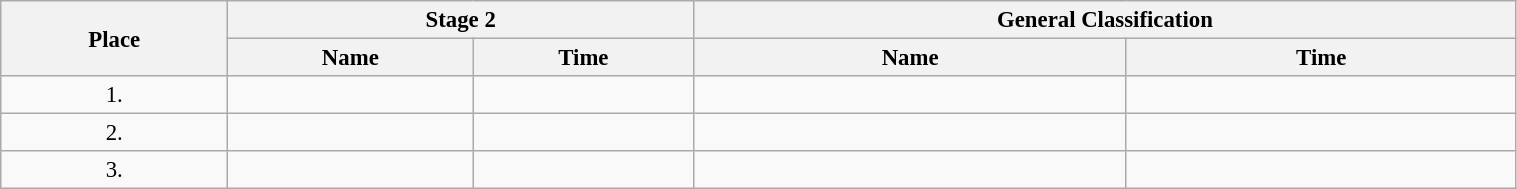<table class=wikitable style="font-size:95%" width="80%">
<tr>
<th rowspan="2">Place</th>
<th colspan="2">Stage 2</th>
<th colspan="2">General Classification</th>
</tr>
<tr>
<th>Name</th>
<th>Time</th>
<th>Name</th>
<th>Time</th>
</tr>
<tr>
<td align="center">1.</td>
<td></td>
<td></td>
<td></td>
<td></td>
</tr>
<tr>
<td align="center">2.</td>
<td></td>
<td></td>
<td></td>
<td></td>
</tr>
<tr>
<td align="center">3.</td>
<td></td>
<td></td>
<td></td>
<td></td>
</tr>
</table>
